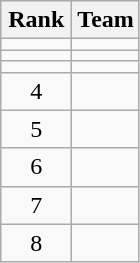<table class="wikitable" style="text-align: center;">
<tr>
<th width=40>Rank</th>
<th>Team</th>
</tr>
<tr>
<td></td>
<td style="text-align:left;"></td>
</tr>
<tr>
<td></td>
<td style="text-align:left;"></td>
</tr>
<tr>
<td></td>
<td style="text-align:left;"></td>
</tr>
<tr>
<td>4</td>
<td style="text-align:left;"></td>
</tr>
<tr>
<td>5</td>
<td style="text-align:left;"></td>
</tr>
<tr>
<td>6</td>
<td style="text-align:left;"></td>
</tr>
<tr>
<td>7</td>
<td style="text-align:left;"></td>
</tr>
<tr>
<td>8</td>
<td style="text-align:left;"></td>
</tr>
</table>
